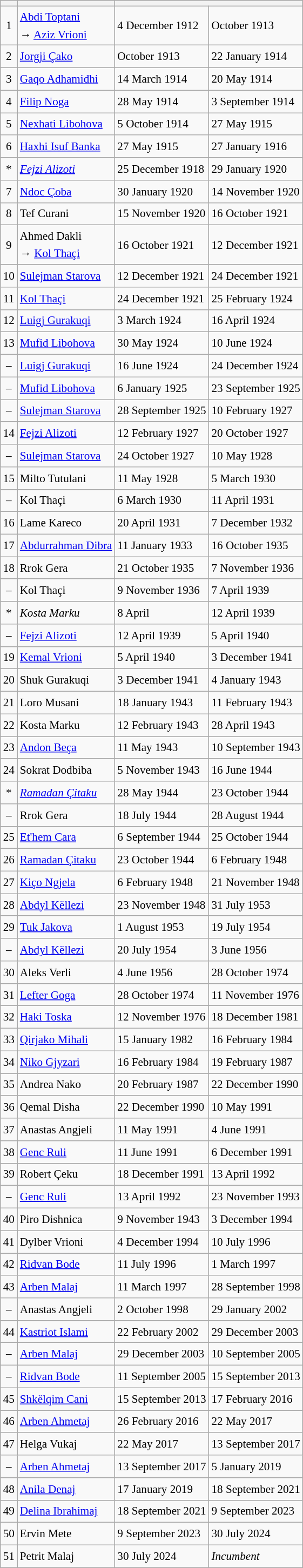<table class="wikitable" style="font-size:88%; line-height: 1.5em;">
<tr>
<th><strong></strong></th>
<th><strong></strong></th>
<th colspan="2"><strong></strong></th>
</tr>
<tr>
<td align="center">1</td>
<td><a href='#'>Abdi Toptani</a><br>→ <a href='#'>Aziz Vrioni</a></td>
<td>4 December 1912</td>
<td>October 1913</td>
</tr>
<tr>
<td align="center">2</td>
<td><a href='#'>Jorgji Çako</a></td>
<td>October 1913</td>
<td>22 January 1914</td>
</tr>
<tr>
<td align="center">3</td>
<td><a href='#'>Gaqo Adhamidhi</a></td>
<td>14 March 1914</td>
<td>20 May 1914</td>
</tr>
<tr>
<td align="center">4</td>
<td><a href='#'>Filip Noga</a></td>
<td>28 May 1914</td>
<td>3 September 1914</td>
</tr>
<tr>
<td align="center">5</td>
<td><a href='#'>Nexhati Libohova</a></td>
<td>5 October 1914</td>
<td>27 May 1915</td>
</tr>
<tr>
<td align="center">6</td>
<td><a href='#'>Haxhi Isuf Banka</a></td>
<td>27 May 1915</td>
<td>27 January 1916</td>
</tr>
<tr>
<td align="center">*</td>
<td><em><a href='#'>Fejzi Alizoti</a></em></td>
<td>25 December 1918</td>
<td>29 January 1920</td>
</tr>
<tr>
<td align="center">7</td>
<td><a href='#'>Ndoc Çoba</a></td>
<td>30 January 1920</td>
<td>14 November 1920</td>
</tr>
<tr>
<td align="center">8</td>
<td>Tef Curani</td>
<td>15 November 1920</td>
<td>16 October 1921</td>
</tr>
<tr>
<td align="center">9</td>
<td>Ahmed Dakli<br>→ <a href='#'>Kol Thaçi</a></td>
<td>16 October 1921</td>
<td>12 December 1921</td>
</tr>
<tr>
<td align="center">10</td>
<td><a href='#'>Sulejman Starova</a></td>
<td>12 December 1921</td>
<td>24 December 1921</td>
</tr>
<tr>
<td align="center">11</td>
<td><a href='#'>Kol Thaçi</a></td>
<td>24 December 1921</td>
<td>25 February 1924</td>
</tr>
<tr>
<td align="center">12</td>
<td><a href='#'>Luigj Gurakuqi</a></td>
<td>3 March 1924</td>
<td>16 April 1924</td>
</tr>
<tr>
<td align="center">13</td>
<td><a href='#'>Mufid Libohova</a></td>
<td>30 May 1924</td>
<td>10 June 1924</td>
</tr>
<tr>
<td align="center">–</td>
<td><a href='#'>Luigj Gurakuqi</a></td>
<td>16 June 1924</td>
<td>24 December 1924</td>
</tr>
<tr>
<td align="center">–</td>
<td><a href='#'>Mufid Libohova</a></td>
<td>6 January 1925</td>
<td>23 September 1925</td>
</tr>
<tr>
<td align="center">–</td>
<td><a href='#'>Sulejman Starova</a></td>
<td>28 September 1925</td>
<td>10 February 1927</td>
</tr>
<tr>
<td align="center">14</td>
<td><a href='#'>Fejzi Alizoti</a></td>
<td>12 February 1927</td>
<td>20 October 1927</td>
</tr>
<tr>
<td align="center">–</td>
<td><a href='#'>Sulejman Starova</a></td>
<td>24 October 1927</td>
<td>10 May 1928</td>
</tr>
<tr>
<td align="center">15</td>
<td>Milto Tutulani</td>
<td>11 May 1928</td>
<td>5 March 1930</td>
</tr>
<tr>
<td align="center">–</td>
<td>Kol Thaçi</td>
<td>6 March 1930</td>
<td>11 April 1931</td>
</tr>
<tr>
<td align="center">16</td>
<td>Lame Kareco</td>
<td>20 April 1931</td>
<td>7 December 1932</td>
</tr>
<tr>
<td align="center">17</td>
<td><a href='#'>Abdurrahman Dibra</a></td>
<td>11 January 1933</td>
<td>16 October 1935</td>
</tr>
<tr>
<td align="center">18</td>
<td>Rrok Gera</td>
<td>21 October 1935</td>
<td>7 November 1936</td>
</tr>
<tr>
<td align="center">–</td>
<td>Kol Thaçi</td>
<td>9 November 1936</td>
<td>7 April 1939</td>
</tr>
<tr>
<td align="center">*</td>
<td><em>Kosta Marku</em></td>
<td>8 April</td>
<td>12 April 1939</td>
</tr>
<tr>
<td align="center">–</td>
<td><a href='#'>Fejzi Alizoti</a></td>
<td>12 April 1939</td>
<td>5 April 1940</td>
</tr>
<tr>
<td align="center">19</td>
<td><a href='#'>Kemal Vrioni</a></td>
<td>5 April 1940</td>
<td>3 December 1941</td>
</tr>
<tr>
<td align="center">20</td>
<td>Shuk Gurakuqi</td>
<td>3 December 1941</td>
<td>4 January 1943</td>
</tr>
<tr>
<td align="center">21</td>
<td>Loro Musani</td>
<td>18 January 1943</td>
<td>11 February 1943</td>
</tr>
<tr>
<td align="center">22</td>
<td>Kosta Marku</td>
<td>12 February 1943</td>
<td>28 April 1943</td>
</tr>
<tr>
<td align="center">23</td>
<td><a href='#'>Andon Beça</a></td>
<td>11 May 1943</td>
<td>10 September 1943</td>
</tr>
<tr>
<td align="center">24</td>
<td>Sokrat Dodbiba</td>
<td>5 November 1943</td>
<td>16 June 1944</td>
</tr>
<tr>
<td align="center">*</td>
<td><em><a href='#'>Ramadan Çitaku</a></em></td>
<td>28 May 1944</td>
<td>23 October 1944</td>
</tr>
<tr>
<td align="center">–</td>
<td>Rrok Gera</td>
<td>18 July 1944</td>
<td>28 August 1944</td>
</tr>
<tr>
<td align="center">25</td>
<td><a href='#'>Et'hem Cara</a></td>
<td>6 September 1944</td>
<td>25 October 1944</td>
</tr>
<tr>
<td align="center">26</td>
<td><a href='#'>Ramadan Çitaku</a></td>
<td>23 October 1944</td>
<td>6 February 1948</td>
</tr>
<tr>
<td align="center">27</td>
<td><a href='#'>Kiço Ngjela</a></td>
<td>6 February 1948</td>
<td>21 November 1948</td>
</tr>
<tr>
<td align="center">28</td>
<td><a href='#'>Abdyl Këllezi</a></td>
<td>23 November 1948</td>
<td>31 July 1953</td>
</tr>
<tr>
<td align="center">29</td>
<td><a href='#'>Tuk Jakova</a></td>
<td>1 August 1953</td>
<td>19 July 1954</td>
</tr>
<tr>
<td align="center">–</td>
<td><a href='#'>Abdyl Këllezi</a></td>
<td>20 July 1954</td>
<td>3 June 1956</td>
</tr>
<tr>
<td align="center">30</td>
<td>Aleks Verli</td>
<td>4 June 1956</td>
<td>28 October 1974</td>
</tr>
<tr>
<td align="center">31</td>
<td><a href='#'>Lefter Goga</a></td>
<td>28 October 1974</td>
<td>11 November 1976</td>
</tr>
<tr>
<td align="center">32</td>
<td><a href='#'>Haki Toska</a></td>
<td>12 November 1976</td>
<td>18 December 1981</td>
</tr>
<tr>
<td align="center">33</td>
<td><a href='#'>Qirjako Mihali</a></td>
<td>15 January 1982</td>
<td>16 February 1984</td>
</tr>
<tr>
<td align="center">34</td>
<td><a href='#'>Niko Gjyzari</a></td>
<td>16 February 1984</td>
<td>19 February 1987</td>
</tr>
<tr>
<td align="center">35</td>
<td>Andrea Nako</td>
<td>20 February 1987</td>
<td>22 December 1990</td>
</tr>
<tr>
<td align="center">36</td>
<td>Qemal Disha</td>
<td>22 December 1990</td>
<td>10 May 1991</td>
</tr>
<tr>
<td align="center">37</td>
<td>Anastas Angjeli</td>
<td>11 May 1991</td>
<td>4 June 1991</td>
</tr>
<tr>
<td align="center">38</td>
<td><a href='#'>Genc Ruli</a></td>
<td>11 June 1991</td>
<td>6 December 1991</td>
</tr>
<tr>
<td align="center">39</td>
<td>Robert Çeku</td>
<td>18 December 1991</td>
<td>13 April 1992</td>
</tr>
<tr>
<td align="center">–</td>
<td><a href='#'>Genc Ruli</a></td>
<td>13 April 1992</td>
<td>23 November 1993</td>
</tr>
<tr>
<td align="center">40</td>
<td>Piro Dishnica</td>
<td>9 November 1943</td>
<td>3 December 1994</td>
</tr>
<tr>
<td align="center">41</td>
<td>Dylber Vrioni</td>
<td>4 December 1994</td>
<td>10 July 1996</td>
</tr>
<tr>
<td align="center">42</td>
<td><a href='#'>Ridvan Bode</a></td>
<td>11 July 1996</td>
<td>1 March 1997</td>
</tr>
<tr>
<td align="center">43</td>
<td><a href='#'>Arben Malaj</a></td>
<td>11 March 1997</td>
<td>28 September 1998</td>
</tr>
<tr>
<td align="center">–</td>
<td>Anastas Angjeli</td>
<td>2 October 1998</td>
<td>29 January 2002</td>
</tr>
<tr>
<td align="center">44</td>
<td><a href='#'>Kastriot Islami</a></td>
<td>22 February 2002</td>
<td>29 December 2003</td>
</tr>
<tr>
<td align="center">–</td>
<td><a href='#'>Arben Malaj</a></td>
<td>29 December 2003</td>
<td>10 September 2005</td>
</tr>
<tr>
<td align="center">–</td>
<td><a href='#'>Ridvan Bode</a></td>
<td>11 September 2005</td>
<td>15 September 2013</td>
</tr>
<tr>
<td align="center">45</td>
<td><a href='#'>Shkëlqim Cani</a></td>
<td>15 September 2013</td>
<td>17 February 2016</td>
</tr>
<tr>
<td align="center">46</td>
<td><a href='#'>Arben Ahmetaj</a></td>
<td>26 February 2016</td>
<td>22 May 2017</td>
</tr>
<tr>
<td align="center">47</td>
<td>Helga Vukaj</td>
<td>22 May 2017</td>
<td>13 September 2017</td>
</tr>
<tr>
<td align="center">–</td>
<td><a href='#'>Arben Ahmetaj</a></td>
<td>13 September 2017</td>
<td>5 January 2019</td>
</tr>
<tr>
<td align="center">48</td>
<td><a href='#'>Anila Denaj</a></td>
<td>17 January 2019</td>
<td>18 September 2021</td>
</tr>
<tr>
<td align="center">49</td>
<td><a href='#'>Delina Ibrahimaj</a></td>
<td>18 September 2021</td>
<td>9 September 2023</td>
</tr>
<tr>
<td align="center">50</td>
<td>Ervin Mete</td>
<td>9 September 2023</td>
<td>30 July 2024</td>
</tr>
<tr>
<td align="center">51</td>
<td>Petrit Malaj</td>
<td>30 July 2024</td>
<td><em>Incumbent</em></td>
</tr>
</table>
